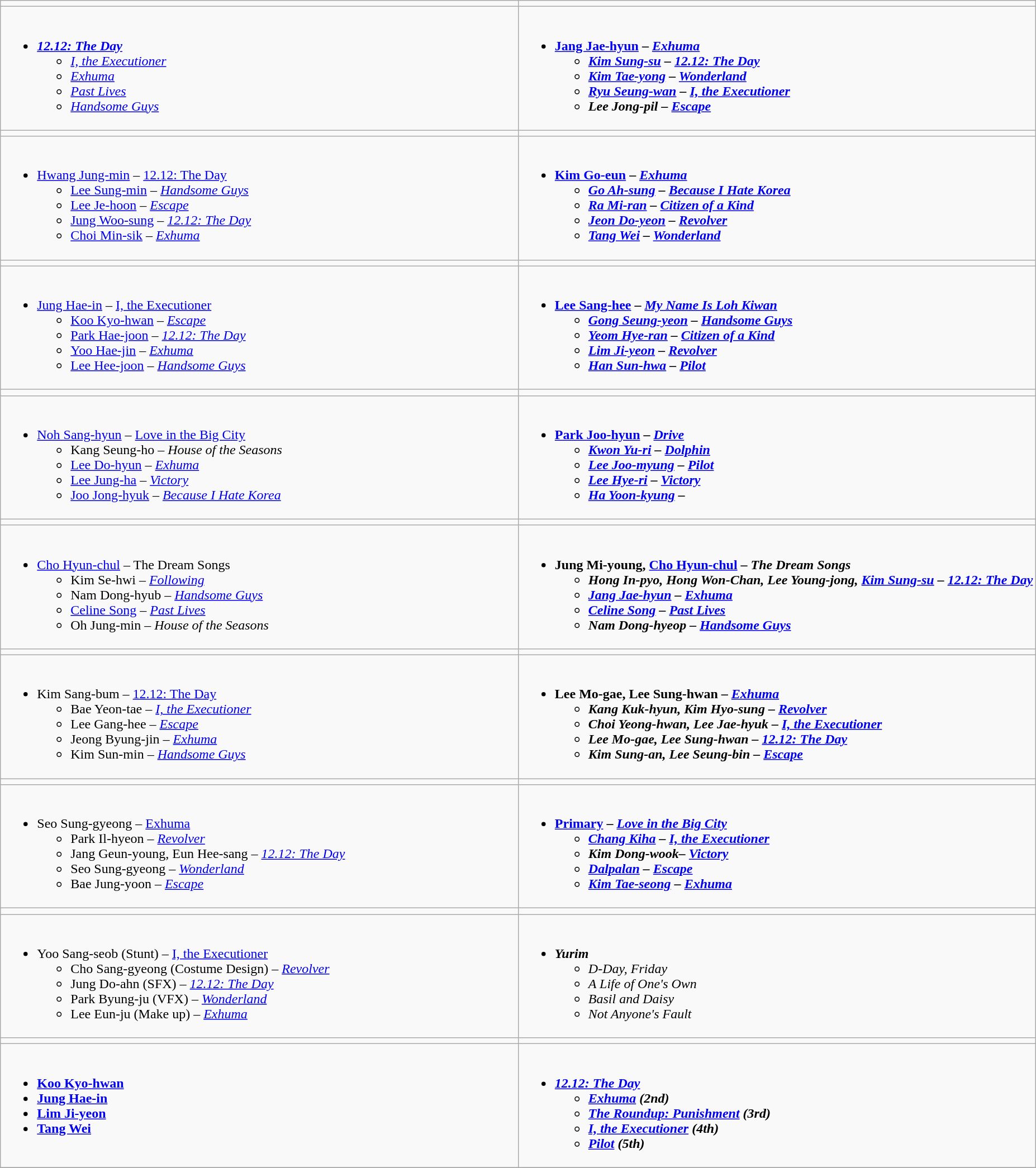<table class="wikitable ">
<tr>
<td style="vertical-align:top; width:50%;"></td>
<td style="vertical-align:top; width:50%;"></td>
</tr>
<tr>
<td valign="top"><br><ul><li><strong><em><a href='#'>12.12: The Day</a></em></strong> <ul><li><em><a href='#'>I, the Executioner</a></em></li><li><em><a href='#'>Exhuma</a></em></li><li><em><a href='#'>Past Lives</a></em></li><li><em><a href='#'>Handsome Guys</a></em></li></ul></li></ul></td>
<td valign="top"><br><ul><li><strong><a href='#'>Jang Jae-hyun</a> – <em><a href='#'>Exhuma</a><strong><em> <ul><li><a href='#'>Kim Sung-su</a> – </em><a href='#'>12.12: The Day</a><em></li><li><a href='#'>Kim Tae-yong</a> – </em><a href='#'>Wonderland</a><em></li><li><a href='#'>Ryu Seung-wan</a> – </em><a href='#'>I, the Executioner</a><em></li><li>Lee Jong-pil – </em><a href='#'>Escape</a><em></li></ul></li></ul></td>
</tr>
<tr>
<td style="vertical-align:top; width:50%;"></td>
<td style="vertical-align:top; width:50%;"></td>
</tr>
<tr>
<td valign="top"><br><ul><li></strong><a href='#'>Hwang Jung-min</a> – </em><a href='#'>12.12: The Day</a></em></strong> <ul><li><a href='#'>Lee Sung-min</a> – <em><a href='#'>Handsome Guys</a></em></li><li><a href='#'>Lee Je-hoon</a> – <em><a href='#'>Escape</a></em></li><li><a href='#'>Jung Woo-sung</a> – <em><a href='#'>12.12: The Day</a></em></li><li><a href='#'>Choi Min-sik</a> – <em><a href='#'>Exhuma</a></em></li></ul></li></ul></td>
<td valign="top"><br><ul><li><strong><a href='#'>Kim Go-eun</a> – <em><a href='#'>Exhuma</a><strong><em> <ul><li><a href='#'>Go Ah-sung</a> – </em><a href='#'>Because I Hate Korea</a><em></li><li><a href='#'>Ra Mi-ran</a> – </em><a href='#'>Citizen of a Kind</a><em></li><li><a href='#'>Jeon Do-yeon</a> – </em><a href='#'>Revolver</a><em></li><li><a href='#'>Tang Wei</a> – </em><a href='#'>Wonderland</a><em></li></ul></li></ul></td>
</tr>
<tr>
<td style="vertical-align:top; width:50%;"></td>
<td style="vertical-align:top; width:50%;"></td>
</tr>
<tr>
<td valign="top"><br><ul><li></strong><a href='#'>Jung Hae-in</a> – </em><a href='#'>I, the Executioner</a></em></strong> <ul><li><a href='#'>Koo Kyo-hwan</a> – <em><a href='#'>Escape</a></em></li><li><a href='#'>Park Hae-joon</a> – <em><a href='#'>12.12: The Day</a></em></li><li><a href='#'>Yoo Hae-jin</a> – <em><a href='#'>Exhuma</a></em></li><li><a href='#'>Lee Hee-joon</a> – <em><a href='#'>Handsome Guys</a></em></li></ul></li></ul></td>
<td valign="top"><br><ul><li><strong><a href='#'>Lee Sang-hee</a> – <em><a href='#'>My Name Is Loh Kiwan</a><strong><em> <ul><li><a href='#'>Gong Seung-yeon</a> – </em><a href='#'>Handsome Guys</a><em></li><li><a href='#'>Yeom Hye-ran</a> – </em><a href='#'>Citizen of a Kind</a><em></li><li><a href='#'>Lim Ji-yeon</a> – </em><a href='#'>Revolver</a><em></li><li><a href='#'>Han Sun-hwa</a> – </em><a href='#'>Pilot</a><em></li></ul></li></ul></td>
</tr>
<tr>
<td style="vertical-align:top; width:50%;"></td>
<td style="vertical-align:top; width:50%;"></td>
</tr>
<tr>
<td valign="top"><br><ul><li></strong><a href='#'>Noh Sang-hyun</a> – </em><a href='#'>Love in the Big City</a></em></strong> <ul><li>Kang Seung-ho – <em>House of the Seasons</em></li><li><a href='#'>Lee Do-hyun</a> – <em><a href='#'>Exhuma</a></em></li><li><a href='#'>Lee Jung-ha</a> – <em><a href='#'>Victory</a></em></li><li><a href='#'>Joo Jong-hyuk</a> – <em><a href='#'>Because I Hate Korea</a></em></li></ul></li></ul></td>
<td valign="top"><br><ul><li><strong><a href='#'>Park Joo-hyun</a> – <em><a href='#'>Drive</a><strong><em> <ul><li><a href='#'>Kwon Yu-ri</a> – </em><a href='#'>Dolphin</a><em></li><li><a href='#'>Lee Joo-myung</a> – </em><a href='#'>Pilot</a><em></li><li><a href='#'>Lee Hye-ri</a> – </em><a href='#'>Victory</a><em></li><li><a href='#'>Ha Yoon-kyung</a> – </em><em></li></ul></li></ul></td>
</tr>
<tr>
<td style="vertical-align:top; width:50%;"></td>
<td style="vertical-align:top; width:50%;"></td>
</tr>
<tr>
<td valign="top"><br><ul><li></strong><a href='#'>Cho Hyun-chul</a> – </em>The Dream Songs</em></strong> <ul><li>Kim Se-hwi – <em><a href='#'>Following</a></em></li><li>Nam Dong-hyub – <em><a href='#'>Handsome Guys</a></em></li><li><a href='#'>Celine Song</a> – <em><a href='#'>Past Lives</a></em></li><li>Oh Jung-min – <em>House of the Seasons</em></li></ul></li></ul></td>
<td valign="top"><br><ul><li><strong>Jung Mi-young, <a href='#'>Cho Hyun-chul</a> – <em>The Dream Songs<strong><em> <ul><li>Hong In-pyo, Hong Won-Chan, Lee Young-jong, <a href='#'>Kim Sung-su</a> – </em><a href='#'>12.12: The Day</a><em></li><li><a href='#'>Jang Jae-hyun</a> – </em><a href='#'>Exhuma</a><em></li><li><a href='#'>Celine Song</a> – </em><a href='#'>Past Lives</a><em></li><li>Nam Dong-hyeop – </em><a href='#'>Handsome Guys</a><em></li></ul></li></ul></td>
</tr>
<tr>
<td style="vertical-align:top; width:50%;"></td>
<td style="vertical-align:top; width:50%;"></td>
</tr>
<tr>
<td valign="top"><br><ul><li></strong>Kim Sang-bum – </em><a href='#'>12.12: The Day</a></em></strong> <ul><li>Bae Yeon-tae – <em><a href='#'>I, the Executioner</a></em></li><li>Lee Gang-hee – <em><a href='#'>Escape</a></em></li><li>Jeong Byung-jin – <em><a href='#'>Exhuma</a></em></li><li>Kim Sun-min – <em><a href='#'>Handsome Guys</a></em></li></ul></li></ul></td>
<td valign="top"><br><ul><li><strong>Lee Mo-gae, Lee Sung-hwan – <em><a href='#'>Exhuma</a><strong><em> <ul><li>Kang Kuk-hyun, Kim Hyo-sung – </em><a href='#'>Revolver</a><em></li><li>Choi Yeong-hwan, Lee Jae-hyuk – </em><a href='#'>I, the Executioner</a><em></li><li>Lee Mo-gae, Lee Sung-hwan – </em><a href='#'>12.12: The Day</a><em></li><li>Kim Sung-an, Lee Seung-bin – </em><a href='#'>Escape</a><em></li></ul></li></ul></td>
</tr>
<tr>
<td style="vertical-align:top; width:50%;"></td>
<td style="vertical-align:top; width:50%;"></td>
</tr>
<tr>
<td valign="top"><br><ul><li></strong>Seo Sung-gyeong – </em><a href='#'>Exhuma</a></em></strong> <ul><li>Park Il-hyeon – <em><a href='#'>Revolver</a></em></li><li>Jang Geun-young, Eun Hee-sang – <em><a href='#'>12.12: The Day</a></em></li><li>Seo Sung-gyeong – <em><a href='#'>Wonderland</a></em></li><li>Bae Jung-yoon – <em><a href='#'>Escape</a></em></li></ul></li></ul></td>
<td valign="top"><br><ul><li><strong><a href='#'>Primary</a> – <em><a href='#'>Love in the Big City</a><strong><em> <ul><li><a href='#'>Chang Kiha</a> – </em><a href='#'>I, the Executioner</a><em></li><li>Kim Dong-wook– </em><a href='#'>Victory</a><em></li><li><a href='#'>Dalpalan</a> – </em><a href='#'>Escape</a><em></li><li><a href='#'>Kim Tae-seong</a> – </em><a href='#'>Exhuma</a><em></li></ul></li></ul></td>
</tr>
<tr>
<td style="vertical-align:top; width:50%;"></td>
<td style="vertical-align:top; width:50%;"></td>
</tr>
<tr>
<td valign="top"><br><ul><li></strong>Yoo Sang-seob (Stunt) – </em><a href='#'>I, the Executioner</a></em></strong> <ul><li>Cho Sang-gyeong (Costume Design) – <em><a href='#'>Revolver</a></em></li><li>Jung Do-ahn (SFX) – <em><a href='#'>12.12: The Day</a></em></li><li>Park Byung-ju (VFX) – <em><a href='#'>Wonderland</a></em></li><li>Lee Eun-ju (Make up) – <em><a href='#'>Exhuma</a></em></li></ul></li></ul></td>
<td valign="top"><br><ul><li><strong><em>Yurim</em></strong> <ul><li><em>D-Day, Friday</em></li><li><em>A Life of One's Own</em></li><li><em>Basil and Daisy</em></li><li><em>Not Anyone's Fault</em></li></ul></li></ul></td>
</tr>
<tr>
<td style="vertical-align:top; width:50%;"></td>
<td style="vertical-align:top; width:50%;"></td>
</tr>
<tr>
<td valign="top"><br><ul><li><strong><a href='#'>Koo Kyo-hwan</a> </strong></li><li><strong><a href='#'>Jung Hae-in</a> </strong></li><li><strong><a href='#'>Lim Ji-yeon</a> </strong></li><li><strong><a href='#'>Tang Wei</a> </strong></li></ul></td>
<td valign="top"><br><ul><li><strong><em><a href='#'>12.12: The Day</a><em> <strong><ul><li></em><a href='#'>Exhuma</a><em> (2nd)</li><li></em><a href='#'>The Roundup: Punishment</a><em> (3rd)</li><li></em><a href='#'>I, the Executioner</a><em> (4th)</li><li></em><a href='#'>Pilot</a><em> (5th)</li></ul></li></ul></td>
</tr>
<tr>
</tr>
</table>
